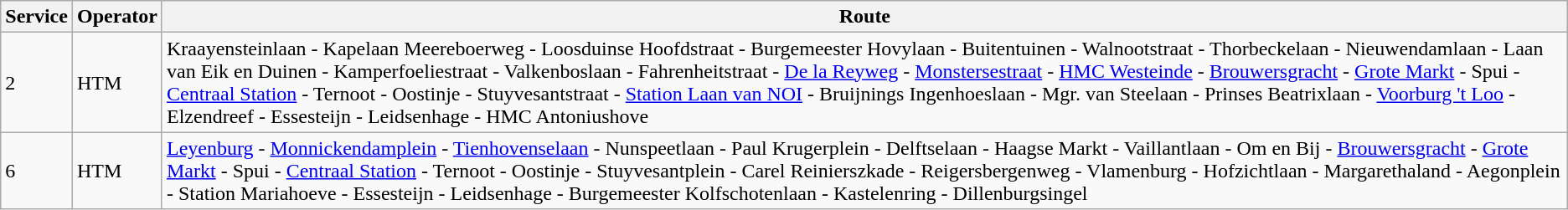<table class="wikitable vatop">
<tr>
<th>Service</th>
<th>Operator</th>
<th>Route</th>
</tr>
<tr>
<td>2</td>
<td>HTM</td>
<td>Kraayensteinlaan - Kapelaan Meereboerweg - Loosduinse Hoofdstraat - Burgemeester Hovylaan - Buitentuinen - Walnootstraat - Thorbeckelaan - Nieuwendamlaan - Laan van Eik en Duinen - Kamperfoeliestraat - Valkenboslaan - Fahrenheitstraat - <a href='#'>De la Reyweg</a> - <a href='#'>Monstersestraat</a> - <a href='#'>HMC Westeinde</a> - <a href='#'>Brouwersgracht</a> - <a href='#'>Grote Markt</a> - Spui - <a href='#'>Centraal Station</a> - Ternoot - Oostinje - Stuyvesantstraat - <a href='#'>Station Laan van NOI</a> - Bruijnings Ingenhoeslaan - Mgr. van Steelaan - Prinses Beatrixlaan - <a href='#'>Voorburg 't Loo</a> - Elzendreef - Essesteijn - Leidsenhage - HMC Antoniushove</td>
</tr>
<tr>
<td>6</td>
<td>HTM</td>
<td><a href='#'>Leyenburg</a> - <a href='#'>Monnickendamplein</a> - <a href='#'>Tienhovenselaan</a> - Nunspeetlaan - Paul Krugerplein - Delftselaan - Haagse Markt - Vaillantlaan - Om en Bij - <a href='#'>Brouwersgracht</a> - <a href='#'>Grote Markt</a> - Spui - <a href='#'>Centraal Station</a> - Ternoot - Oostinje - Stuyvesantplein - Carel Reinierszkade - Reigersbergenweg - Vlamenburg - Hofzichtlaan - Margarethaland - Aegonplein - Station Mariahoeve - Essesteijn - Leidsenhage - Burgemeester Kolfschotenlaan - Kastelenring - Dillenburgsingel</td>
</tr>
</table>
